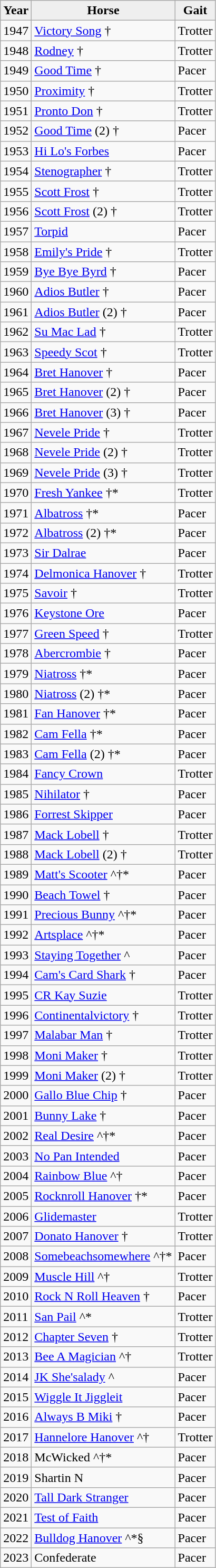<table class="wikitable">
<tr>
<th align="left" style="background:#efefef;">Year</th>
<th align="left" style="background:#efefef;">Horse</th>
<th align="left" style="background:#efefef;">Gait</th>
</tr>
<tr>
<td>1947</td>
<td><a href='#'>Victory Song</a> †</td>
<td>Trotter</td>
</tr>
<tr>
<td>1948</td>
<td><a href='#'>Rodney</a> †</td>
<td>Trotter</td>
</tr>
<tr>
<td>1949</td>
<td><a href='#'>Good Time</a> †</td>
<td>Pacer</td>
</tr>
<tr>
<td>1950</td>
<td><a href='#'>Proximity</a> †</td>
<td>Trotter</td>
</tr>
<tr>
<td>1951</td>
<td><a href='#'>Pronto Don</a> †</td>
<td>Trotter</td>
</tr>
<tr>
<td>1952</td>
<td><a href='#'>Good Time</a> (2) †</td>
<td>Pacer</td>
</tr>
<tr>
<td>1953</td>
<td><a href='#'>Hi Lo's Forbes</a></td>
<td>Pacer</td>
</tr>
<tr>
<td>1954</td>
<td><a href='#'>Stenographer</a> †</td>
<td>Trotter</td>
</tr>
<tr>
<td>1955</td>
<td><a href='#'>Scott Frost</a> †</td>
<td>Trotter</td>
</tr>
<tr>
<td>1956</td>
<td><a href='#'>Scott Frost</a> (2) †</td>
<td>Trotter</td>
</tr>
<tr>
<td>1957</td>
<td><a href='#'>Torpid</a></td>
<td>Pacer</td>
</tr>
<tr>
<td>1958</td>
<td><a href='#'>Emily's Pride</a> †</td>
<td>Trotter</td>
</tr>
<tr>
<td>1959</td>
<td><a href='#'>Bye Bye Byrd</a> †</td>
<td>Pacer</td>
</tr>
<tr>
<td>1960</td>
<td><a href='#'>Adios Butler</a> †</td>
<td>Pacer</td>
</tr>
<tr>
<td>1961</td>
<td><a href='#'>Adios Butler</a> (2) †</td>
<td>Pacer</td>
</tr>
<tr>
<td>1962</td>
<td><a href='#'>Su Mac Lad</a> †</td>
<td>Trotter</td>
</tr>
<tr>
<td>1963</td>
<td><a href='#'>Speedy Scot</a> †</td>
<td>Trotter</td>
</tr>
<tr>
<td>1964</td>
<td><a href='#'>Bret Hanover</a> †</td>
<td>Pacer</td>
</tr>
<tr>
<td>1965</td>
<td><a href='#'>Bret Hanover</a> (2) †</td>
<td>Pacer</td>
</tr>
<tr>
<td>1966</td>
<td><a href='#'>Bret Hanover</a> (3) †</td>
<td>Pacer</td>
</tr>
<tr>
<td>1967</td>
<td><a href='#'>Nevele Pride</a> †</td>
<td>Trotter</td>
</tr>
<tr>
<td>1968</td>
<td><a href='#'>Nevele Pride</a> (2) †</td>
<td>Trotter</td>
</tr>
<tr>
<td>1969</td>
<td><a href='#'>Nevele Pride</a> (3) †</td>
<td>Trotter</td>
</tr>
<tr>
<td>1970</td>
<td><a href='#'>Fresh Yankee</a> †*</td>
<td>Trotter</td>
</tr>
<tr>
<td>1971</td>
<td><a href='#'>Albatross</a> †*</td>
<td>Pacer</td>
</tr>
<tr>
<td>1972</td>
<td><a href='#'>Albatross</a> (2) †*</td>
<td>Pacer</td>
</tr>
<tr>
<td>1973</td>
<td><a href='#'>Sir Dalrae</a></td>
<td>Pacer</td>
</tr>
<tr>
<td>1974</td>
<td><a href='#'>Delmonica Hanover</a> †</td>
<td>Trotter</td>
</tr>
<tr>
<td>1975</td>
<td><a href='#'>Savoir</a> †</td>
<td>Trotter</td>
</tr>
<tr>
<td>1976</td>
<td><a href='#'>Keystone Ore</a></td>
<td>Pacer</td>
</tr>
<tr>
<td>1977</td>
<td><a href='#'>Green Speed</a> †</td>
<td>Trotter</td>
</tr>
<tr>
<td>1978</td>
<td><a href='#'>Abercrombie</a> †</td>
<td>Pacer</td>
</tr>
<tr>
<td>1979</td>
<td><a href='#'>Niatross</a> †*</td>
<td>Pacer</td>
</tr>
<tr>
<td>1980</td>
<td><a href='#'>Niatross</a> (2) †*</td>
<td>Pacer</td>
</tr>
<tr>
<td>1981</td>
<td><a href='#'>Fan Hanover</a> †*</td>
<td>Pacer</td>
</tr>
<tr>
<td>1982</td>
<td><a href='#'>Cam Fella</a> †*</td>
<td>Pacer</td>
</tr>
<tr>
<td>1983</td>
<td><a href='#'>Cam Fella</a> (2) †*</td>
<td>Pacer</td>
</tr>
<tr>
<td>1984</td>
<td><a href='#'>Fancy Crown</a></td>
<td>Trotter</td>
</tr>
<tr>
<td>1985</td>
<td><a href='#'>Nihilator</a> †</td>
<td>Pacer</td>
</tr>
<tr>
<td>1986</td>
<td><a href='#'>Forrest Skipper</a></td>
<td>Pacer</td>
</tr>
<tr>
<td>1987</td>
<td><a href='#'>Mack Lobell</a> †</td>
<td>Trotter</td>
</tr>
<tr>
<td>1988</td>
<td><a href='#'>Mack Lobell</a> (2) †</td>
<td>Trotter</td>
</tr>
<tr>
<td>1989</td>
<td><a href='#'>Matt's Scooter</a> ^†*</td>
<td>Pacer</td>
</tr>
<tr>
<td>1990</td>
<td><a href='#'>Beach Towel</a> †</td>
<td>Pacer</td>
</tr>
<tr>
<td>1991</td>
<td><a href='#'>Precious Bunny</a> ^†*</td>
<td>Pacer</td>
</tr>
<tr>
<td>1992</td>
<td><a href='#'>Artsplace</a> ^†*</td>
<td>Pacer</td>
</tr>
<tr>
<td>1993</td>
<td><a href='#'>Staying Together</a> ^</td>
<td>Pacer</td>
</tr>
<tr>
<td>1994</td>
<td><a href='#'>Cam's Card Shark</a> †</td>
<td>Pacer</td>
</tr>
<tr>
<td>1995</td>
<td><a href='#'>CR Kay Suzie</a></td>
<td>Trotter</td>
</tr>
<tr>
<td>1996</td>
<td><a href='#'>Continentalvictory</a> †</td>
<td>Trotter</td>
</tr>
<tr>
<td>1997</td>
<td><a href='#'>Malabar Man</a> †</td>
<td>Trotter</td>
</tr>
<tr>
<td>1998</td>
<td><a href='#'>Moni Maker</a> †</td>
<td>Trotter</td>
</tr>
<tr>
<td>1999</td>
<td><a href='#'>Moni Maker</a> (2) †</td>
<td>Trotter</td>
</tr>
<tr>
<td>2000</td>
<td><a href='#'>Gallo Blue Chip</a> †</td>
<td>Pacer</td>
</tr>
<tr>
<td>2001</td>
<td><a href='#'>Bunny Lake</a> †</td>
<td>Pacer</td>
</tr>
<tr>
<td>2002</td>
<td><a href='#'>Real Desire</a> ^†*</td>
<td>Pacer</td>
</tr>
<tr>
<td>2003</td>
<td><a href='#'>No Pan Intended</a></td>
<td>Pacer</td>
</tr>
<tr>
<td>2004</td>
<td><a href='#'>Rainbow Blue</a> ^†</td>
<td>Pacer</td>
</tr>
<tr>
<td>2005</td>
<td><a href='#'>Rocknroll Hanover</a> †*</td>
<td>Pacer</td>
</tr>
<tr>
<td>2006</td>
<td><a href='#'>Glidemaster</a></td>
<td>Trotter</td>
</tr>
<tr>
<td>2007</td>
<td><a href='#'>Donato Hanover</a> †</td>
<td>Trotter</td>
</tr>
<tr>
<td>2008</td>
<td><a href='#'>Somebeachsomewhere</a> ^†*</td>
<td>Pacer</td>
</tr>
<tr>
<td>2009</td>
<td><a href='#'>Muscle Hill</a> ^†</td>
<td>Trotter</td>
</tr>
<tr>
<td>2010</td>
<td><a href='#'>Rock N Roll Heaven</a> †</td>
<td>Pacer</td>
</tr>
<tr>
<td>2011</td>
<td><a href='#'>San Pail</a> ^*</td>
<td>Trotter</td>
</tr>
<tr>
<td>2012</td>
<td><a href='#'>Chapter Seven</a> †</td>
<td>Trotter</td>
</tr>
<tr>
<td>2013</td>
<td><a href='#'>Bee A Magician</a> ^†</td>
<td>Trotter</td>
</tr>
<tr>
<td>2014</td>
<td><a href='#'>JK She'salady</a> ^</td>
<td>Pacer</td>
</tr>
<tr>
<td>2015</td>
<td><a href='#'>Wiggle It Jiggleit</a></td>
<td>Pacer</td>
</tr>
<tr>
<td>2016</td>
<td><a href='#'>Always B Miki</a> †</td>
<td>Pacer</td>
</tr>
<tr>
<td>2017</td>
<td><a href='#'>Hannelore Hanover</a> ^†</td>
<td>Trotter</td>
</tr>
<tr>
<td>2018</td>
<td>McWicked ^†*</td>
<td>Pacer</td>
</tr>
<tr>
<td>2019</td>
<td>Shartin N</td>
<td>Pacer</td>
</tr>
<tr>
<td>2020</td>
<td><a href='#'>Tall Dark Stranger</a></td>
<td>Pacer</td>
</tr>
<tr>
<td>2021</td>
<td><a href='#'>Test of Faith</a></td>
<td>Pacer</td>
</tr>
<tr>
<td>2022</td>
<td><a href='#'>Bulldog Hanover</a> ^*§</td>
<td>Pacer</td>
</tr>
<tr>
<td>2023</td>
<td>Confederate</td>
<td>Pacer</td>
</tr>
</table>
